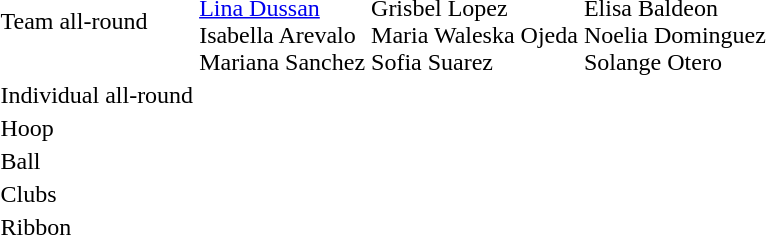<table>
<tr>
<td>Team all-round</td>
<td nowrap><br><a href='#'>Lina Dussan</a><br>Isabella Arevalo<br>Mariana Sanchez</td>
<td nowrap><br>Grisbel Lopez<br>Maria Waleska Ojeda<br>Sofia Suarez</td>
<td nowrap><br>Elisa Baldeon<br>Noelia Dominguez<br>Solange Otero</td>
</tr>
<tr>
<td>Individual all-round</td>
<td></td>
<td></td>
<td></td>
</tr>
<tr>
<td>Hoop</td>
<td></td>
<td></td>
<td></td>
</tr>
<tr>
<td>Ball</td>
<td></td>
<td></td>
<td></td>
</tr>
<tr>
<td>Clubs</td>
<td></td>
<td></td>
<td></td>
</tr>
<tr>
<td>Ribbon</td>
<td></td>
<td></td>
<td></td>
</tr>
</table>
